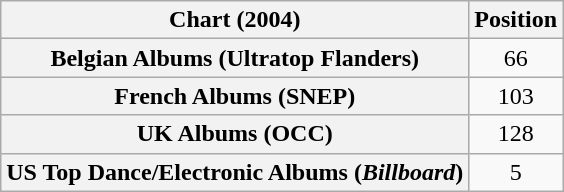<table class="wikitable sortable plainrowheaders" style="text-align:center">
<tr>
<th scope="col">Chart (2004)</th>
<th scope="col">Position</th>
</tr>
<tr>
<th scope="row">Belgian Albums (Ultratop Flanders)</th>
<td>66</td>
</tr>
<tr>
<th scope="row">French Albums (SNEP)</th>
<td>103</td>
</tr>
<tr>
<th scope="row">UK Albums (OCC)</th>
<td>128</td>
</tr>
<tr>
<th scope="row">US Top Dance/Electronic Albums (<em>Billboard</em>)</th>
<td>5</td>
</tr>
</table>
